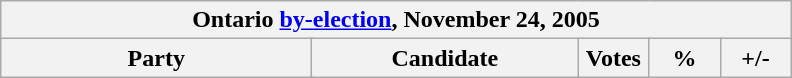<table class="wikitable">
<tr>
<th colspan="6">Ontario <a href='#'>by-election</a>, November 24, 2005</th>
</tr>
<tr>
<th colspan="2" style="width: 200px">Party</th>
<th style="width: 170px">Candidate</th>
<th style="width: 40px">Votes</th>
<th style="width: 40px">%</th>
<th style="width: 40px">+/-<br>





</th>
</tr>
</table>
